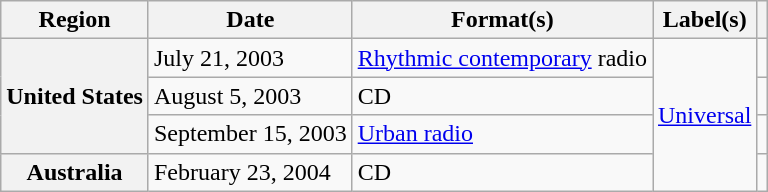<table class="wikitable plainrowheaders">
<tr>
<th scope="col">Region</th>
<th scope="col">Date</th>
<th scope="col">Format(s)</th>
<th scope="col">Label(s)</th>
<th scope="col"></th>
</tr>
<tr>
<th scope="row" rowspan="3">United States</th>
<td>July 21, 2003</td>
<td><a href='#'>Rhythmic contemporary</a> radio</td>
<td rowspan="4"><a href='#'>Universal</a></td>
<td></td>
</tr>
<tr>
<td>August 5, 2003</td>
<td>CD</td>
<td></td>
</tr>
<tr>
<td>September 15, 2003</td>
<td><a href='#'>Urban radio</a></td>
<td></td>
</tr>
<tr>
<th scope="row">Australia</th>
<td>February 23, 2004</td>
<td>CD</td>
<td></td>
</tr>
</table>
